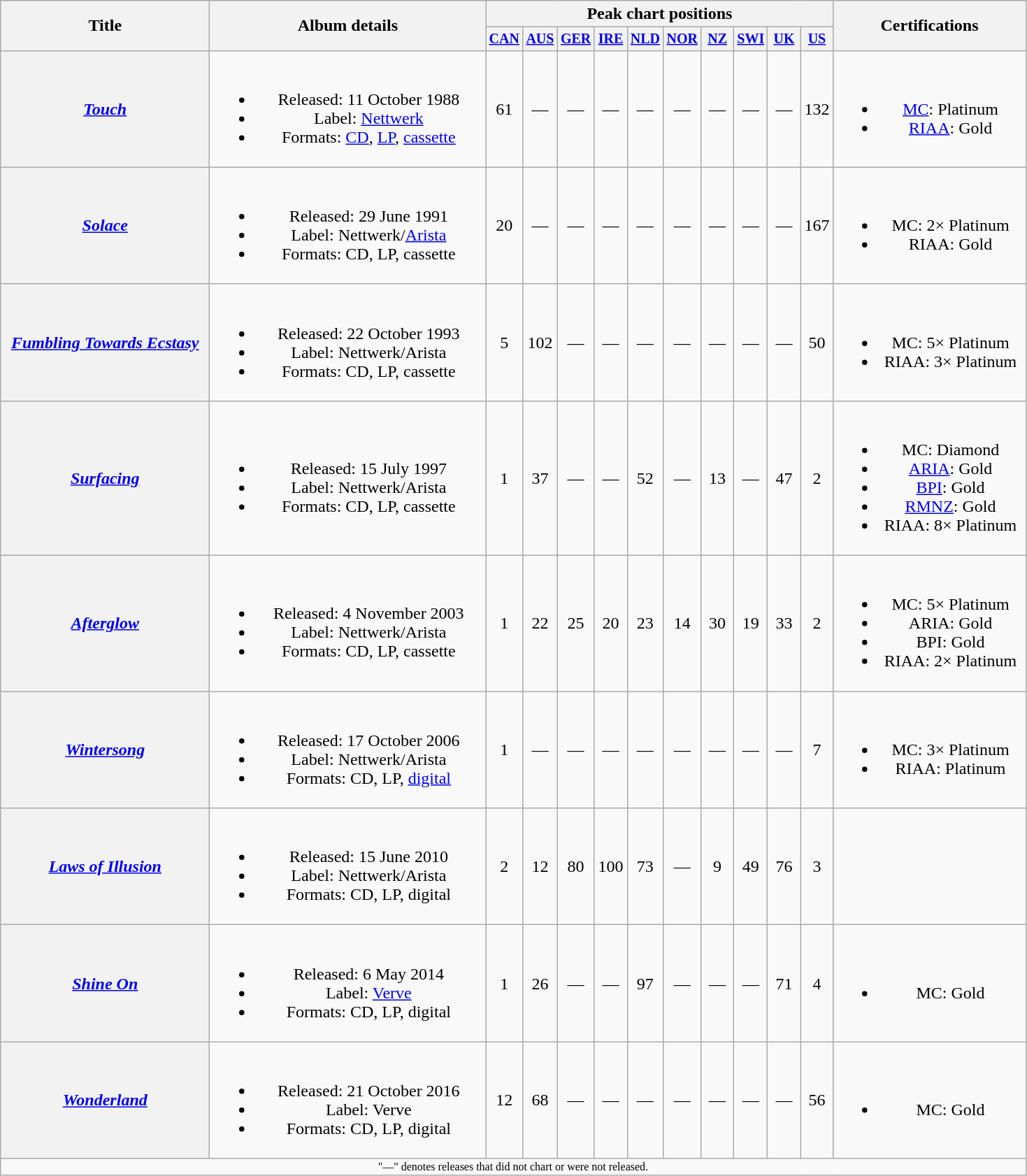<table class="wikitable plainrowheaders" style="text-align:center;" border="1">
<tr>
<th rowspan="2" style="width:12em;">Title</th>
<th rowspan="2" style="width:16em;">Album details</th>
<th colspan="10">Peak chart positions</th>
<th rowspan="2" style="width:11em;">Certifications</th>
</tr>
<tr style="font-size:smaller;">
<th width="25"><a href='#'>CAN</a><br></th>
<th width="25"><a href='#'>AUS</a><br></th>
<th width="25"><a href='#'>GER</a><br></th>
<th width="25"><a href='#'>IRE</a><br></th>
<th width="25"><a href='#'>NLD</a><br></th>
<th width="25"><a href='#'>NOR</a><br></th>
<th width="25"><a href='#'>NZ</a><br></th>
<th width="25"><a href='#'>SWI</a><br></th>
<th width="25"><a href='#'>UK</a><br></th>
<th width="25"><a href='#'>US</a><br></th>
</tr>
<tr>
<th scope="row"><em><a href='#'>Touch</a></em></th>
<td><br><ul><li>Released: 11 October 1988</li><li>Label: <a href='#'>Nettwerk</a></li><li>Formats: <a href='#'>CD</a>, <a href='#'>LP</a>, <a href='#'>cassette</a></li></ul></td>
<td>61</td>
<td>—</td>
<td>—</td>
<td>—</td>
<td>—</td>
<td>—</td>
<td>—</td>
<td>—</td>
<td>—</td>
<td>132</td>
<td><br><ul><li><a href='#'>MC</a>: Platinum</li><li><a href='#'>RIAA</a>: Gold</li></ul></td>
</tr>
<tr>
<th scope="row"><em><a href='#'>Solace</a></em></th>
<td><br><ul><li>Released: 29 June 1991</li><li>Label: Nettwerk/<a href='#'>Arista</a></li><li>Formats: CD, LP, cassette</li></ul></td>
<td>20</td>
<td>—</td>
<td>—</td>
<td>—</td>
<td>—</td>
<td>—</td>
<td>—</td>
<td>—</td>
<td>—</td>
<td>167</td>
<td><br><ul><li>MC: 2× Platinum</li><li>RIAA: Gold</li></ul></td>
</tr>
<tr>
<th scope="row"><em><a href='#'>Fumbling Towards Ecstasy</a></em></th>
<td><br><ul><li>Released: 22 October 1993</li><li>Label: Nettwerk/Arista</li><li>Formats: CD, LP, cassette</li></ul></td>
<td>5</td>
<td>102</td>
<td>—</td>
<td>—</td>
<td>—</td>
<td>—</td>
<td>—</td>
<td>—</td>
<td>—</td>
<td>50</td>
<td><br><ul><li>MC: 5× Platinum</li><li>RIAA: 3× Platinum</li></ul></td>
</tr>
<tr>
<th scope="row"><em><a href='#'>Surfacing</a></em></th>
<td><br><ul><li>Released: 15 July 1997</li><li>Label: Nettwerk/Arista</li><li>Formats: CD, LP, cassette</li></ul></td>
<td>1</td>
<td>37</td>
<td>—</td>
<td>—</td>
<td>52</td>
<td>—</td>
<td>13</td>
<td>—</td>
<td>47</td>
<td>2</td>
<td><br><ul><li>MC: Diamond</li><li><a href='#'>ARIA</a>: Gold</li><li><a href='#'>BPI</a>: Gold</li><li><a href='#'>RMNZ</a>: Gold</li><li>RIAA: 8× Platinum</li></ul></td>
</tr>
<tr>
<th scope="row"><em><a href='#'>Afterglow</a></em></th>
<td><br><ul><li>Released: 4 November 2003</li><li>Label: Nettwerk/Arista</li><li>Formats: CD, LP, cassette</li></ul></td>
<td>1</td>
<td>22</td>
<td>25</td>
<td>20</td>
<td>23</td>
<td>14</td>
<td>30</td>
<td>19</td>
<td>33</td>
<td>2</td>
<td><br><ul><li>MC: 5× Platinum</li><li>ARIA: Gold</li><li>BPI: Gold</li><li>RIAA: 2× Platinum</li></ul></td>
</tr>
<tr>
<th scope="row"><em><a href='#'>Wintersong</a></em></th>
<td><br><ul><li>Released: 17 October 2006</li><li>Label: Nettwerk/Arista</li><li>Formats: CD, LP, <a href='#'>digital</a></li></ul></td>
<td>1</td>
<td>—</td>
<td>—</td>
<td>—</td>
<td>—</td>
<td>—</td>
<td>—</td>
<td>—</td>
<td>—</td>
<td>7</td>
<td><br><ul><li>MC: 3× Platinum</li><li>RIAA: Platinum</li></ul></td>
</tr>
<tr>
<th scope="row"><em><a href='#'>Laws of Illusion</a></em></th>
<td><br><ul><li>Released: 15 June 2010</li><li>Label: Nettwerk/Arista</li><li>Formats: CD, LP, digital</li></ul></td>
<td>2</td>
<td>12</td>
<td>80</td>
<td>100</td>
<td>73</td>
<td>—</td>
<td>9</td>
<td>49</td>
<td>76</td>
<td>3</td>
<td></td>
</tr>
<tr>
<th scope="row"><em><a href='#'>Shine On</a></em></th>
<td><br><ul><li>Released: 6 May 2014</li><li>Label: <a href='#'>Verve</a></li><li>Formats: CD, LP, digital</li></ul></td>
<td>1</td>
<td>26</td>
<td>—</td>
<td>—</td>
<td>97</td>
<td>—</td>
<td>—</td>
<td>—</td>
<td>71</td>
<td>4</td>
<td><br><ul><li>MC: Gold</li></ul></td>
</tr>
<tr>
<th scope="row"><em><a href='#'>Wonderland</a></em></th>
<td><br><ul><li>Released: 21 October 2016</li><li>Label: Verve</li><li>Formats: CD, LP, digital</li></ul></td>
<td>12</td>
<td>68</td>
<td>—</td>
<td>—</td>
<td>—</td>
<td>—</td>
<td>—</td>
<td>—</td>
<td>—</td>
<td>56</td>
<td><br><ul><li>MC: Gold</li></ul></td>
</tr>
<tr>
<td colspan="13" style="font-size:8pt">"—" denotes releases that did not chart or were not released.</td>
</tr>
</table>
